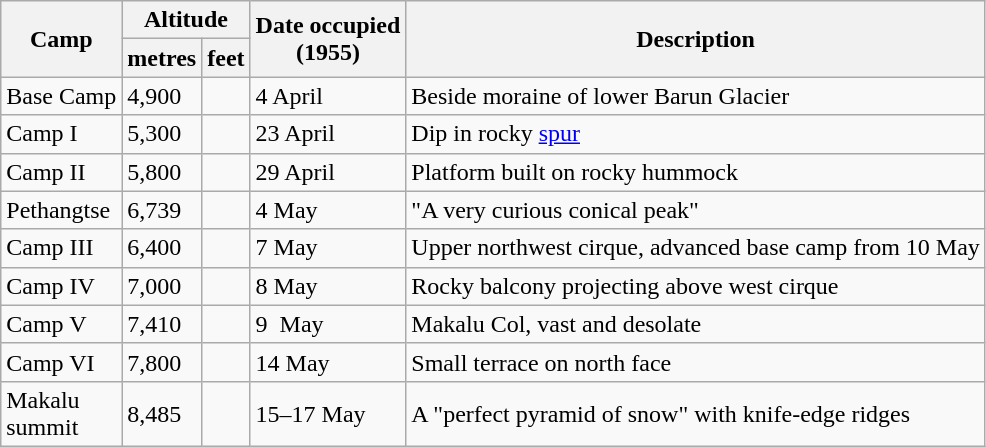<table class="wikitable">
<tr>
<th rowspan="2">Camp</th>
<th colspan="2">Altitude</th>
<th rowspan="2">Date occupied<br>(1955)</th>
<th rowspan="2">Description</th>
</tr>
<tr>
<th>metres</th>
<th>feet</th>
</tr>
<tr>
<td>Base Camp</td>
<td>4,900</td>
<td></td>
<td>4 April</td>
<td>Beside moraine of lower Barun Glacier</td>
</tr>
<tr>
<td>Camp I</td>
<td>5,300</td>
<td></td>
<td>23 April</td>
<td>Dip in rocky <a href='#'>spur</a></td>
</tr>
<tr>
<td>Camp II</td>
<td>5,800</td>
<td></td>
<td>29 April</td>
<td>Platform built on rocky hummock</td>
</tr>
<tr>
<td>Pethangtse</td>
<td>6,739</td>
<td></td>
<td>4 May</td>
<td>"A very curious conical peak"</td>
</tr>
<tr>
<td>Camp III</td>
<td>6,400</td>
<td></td>
<td>7 May</td>
<td>Upper northwest cirque, advanced base camp from 10 May</td>
</tr>
<tr>
<td>Camp IV</td>
<td>7,000</td>
<td></td>
<td>8 May</td>
<td>Rocky balcony projecting above west cirque</td>
</tr>
<tr>
<td>Camp V</td>
<td>7,410</td>
<td></td>
<td>9  May</td>
<td>Makalu Col, vast and desolate</td>
</tr>
<tr>
<td>Camp VI</td>
<td>7,800</td>
<td></td>
<td>14 May</td>
<td>Small terrace on north face</td>
</tr>
<tr>
<td>Makalu<br>summit</td>
<td>8,485</td>
<td></td>
<td>15–17 May</td>
<td>A "perfect pyramid of snow" with knife-edge ridges</td>
</tr>
</table>
